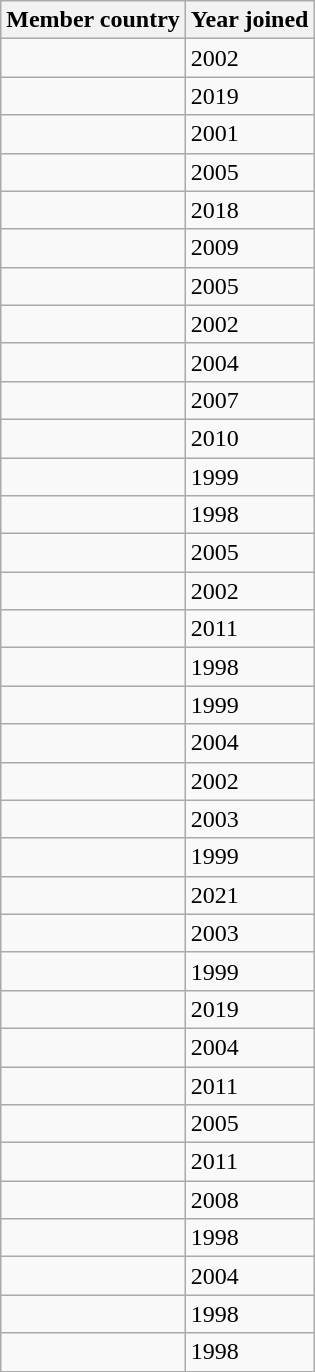<table class="wikitable sortable">
<tr>
<th>Member country</th>
<th>Year joined</th>
</tr>
<tr>
<td></td>
<td>2002</td>
</tr>
<tr>
<td></td>
<td>2019</td>
</tr>
<tr>
<td></td>
<td>2001</td>
</tr>
<tr>
<td></td>
<td>2005</td>
</tr>
<tr>
<td></td>
<td>2018</td>
</tr>
<tr>
<td></td>
<td>2009</td>
</tr>
<tr>
<td></td>
<td>2005</td>
</tr>
<tr>
<td></td>
<td>2002</td>
</tr>
<tr>
<td></td>
<td>2004</td>
</tr>
<tr>
<td></td>
<td>2007</td>
</tr>
<tr>
<td></td>
<td>2010</td>
</tr>
<tr>
<td></td>
<td>1999</td>
</tr>
<tr>
<td></td>
<td>1998</td>
</tr>
<tr>
<td></td>
<td>2005</td>
</tr>
<tr>
<td></td>
<td>2002</td>
</tr>
<tr>
<td></td>
<td>2011</td>
</tr>
<tr>
<td></td>
<td>1998</td>
</tr>
<tr>
<td></td>
<td>1999</td>
</tr>
<tr>
<td></td>
<td>2004</td>
</tr>
<tr>
<td></td>
<td>2002</td>
</tr>
<tr>
<td></td>
<td>2003</td>
</tr>
<tr>
<td></td>
<td>1999</td>
</tr>
<tr>
<td></td>
<td>2021</td>
</tr>
<tr>
<td></td>
<td>2003</td>
</tr>
<tr>
<td></td>
<td>1999</td>
</tr>
<tr>
<td></td>
<td>2019</td>
</tr>
<tr>
<td></td>
<td>2004</td>
</tr>
<tr>
<td></td>
<td>2011</td>
</tr>
<tr>
<td></td>
<td>2005</td>
</tr>
<tr>
<td></td>
<td>2011</td>
</tr>
<tr>
<td></td>
<td>2008</td>
</tr>
<tr>
<td></td>
<td>1998</td>
</tr>
<tr>
<td></td>
<td>2004</td>
</tr>
<tr>
<td></td>
<td>1998</td>
</tr>
<tr>
<td></td>
<td>1998</td>
</tr>
</table>
